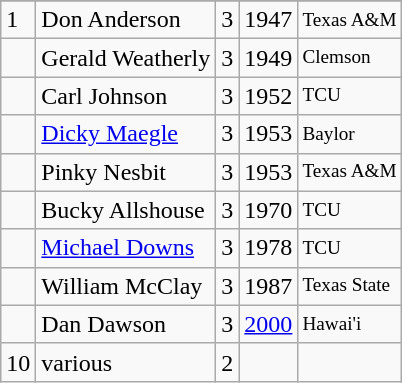<table class="wikitable">
<tr>
</tr>
<tr>
<td>1</td>
<td>Don Anderson</td>
<td>3</td>
<td>1947</td>
<td style="font-size:80%;">Texas A&M</td>
</tr>
<tr>
<td></td>
<td>Gerald Weatherly</td>
<td>3</td>
<td>1949</td>
<td style="font-size:80%;">Clemson</td>
</tr>
<tr>
<td></td>
<td>Carl Johnson</td>
<td>3</td>
<td>1952</td>
<td style="font-size:80%;">TCU</td>
</tr>
<tr>
<td></td>
<td><a href='#'>Dicky Maegle</a></td>
<td>3</td>
<td>1953</td>
<td style="font-size:80%;">Baylor</td>
</tr>
<tr>
<td></td>
<td>Pinky Nesbit</td>
<td>3</td>
<td>1953</td>
<td style="font-size:80%;">Texas A&M</td>
</tr>
<tr>
<td></td>
<td>Bucky Allshouse</td>
<td>3</td>
<td>1970</td>
<td style="font-size:80%;">TCU</td>
</tr>
<tr>
<td></td>
<td><a href='#'>Michael Downs</a></td>
<td>3</td>
<td>1978</td>
<td style="font-size:80%;">TCU</td>
</tr>
<tr>
<td></td>
<td>William McClay</td>
<td>3</td>
<td>1987</td>
<td style="font-size:80%;">Texas State</td>
</tr>
<tr>
<td></td>
<td>Dan Dawson</td>
<td>3</td>
<td><a href='#'>2000</a></td>
<td style="font-size:80%;">Hawai'i</td>
</tr>
<tr>
<td>10</td>
<td>various</td>
<td>2</td>
<td></td>
<td style="font-size:80%;"></td>
</tr>
</table>
